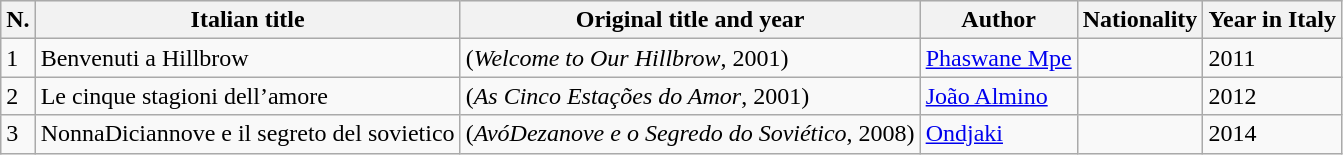<table class="wikitable sortable" |>
<tr bgcolor="#EFEFEF"|>
<th>N.</th>
<th>Italian title</th>
<th>Original title and year</th>
<th>Author</th>
<th>Nationality</th>
<th>Year in Italy</th>
</tr>
<tr>
<td>1</td>
<td>Benvenuti a Hillbrow</td>
<td>(<em>Welcome to Our Hillbrow</em>, 2001)</td>
<td><a href='#'>Phaswane Mpe</a></td>
<td></td>
<td>2011</td>
</tr>
<tr>
<td>2</td>
<td>Le cinque stagioni dell’amore</td>
<td>(<em>As Cinco Estações do Amor</em>, 2001)</td>
<td><a href='#'>João Almino</a></td>
<td></td>
<td>2012</td>
</tr>
<tr>
<td>3</td>
<td>NonnaDiciannove e il segreto del sovietico</td>
<td>(<em>AvóDezanove e o Segredo do Soviético</em>, 2008)</td>
<td><a href='#'>Ondjaki</a></td>
<td></td>
<td>2014</td>
</tr>
</table>
